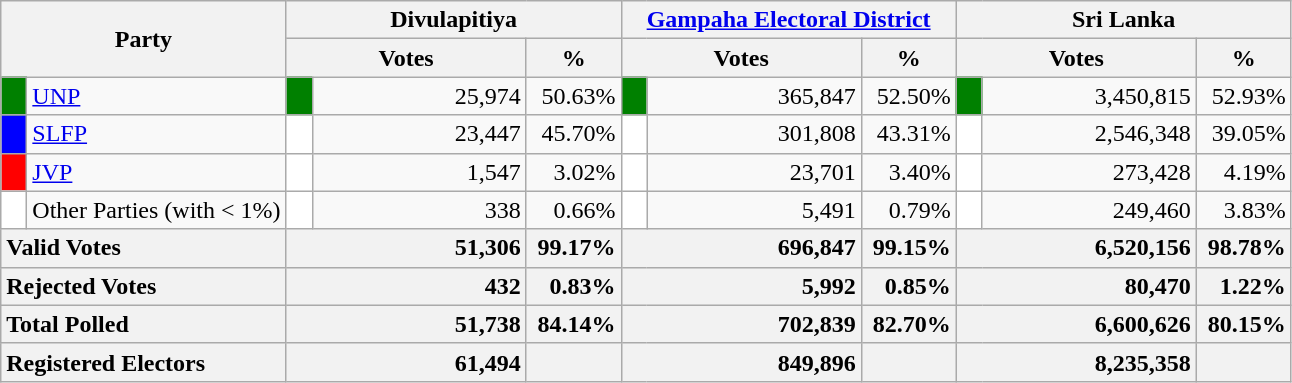<table class="wikitable">
<tr>
<th colspan="2" width="144px"rowspan="2">Party</th>
<th colspan="3" width="216px">Divulapitiya</th>
<th colspan="3" width="216px"><a href='#'>Gampaha Electoral District</a></th>
<th colspan="3" width="216px">Sri Lanka</th>
</tr>
<tr>
<th colspan="2" width="144px">Votes</th>
<th>%</th>
<th colspan="2" width="144px">Votes</th>
<th>%</th>
<th colspan="2" width="144px">Votes</th>
<th>%</th>
</tr>
<tr>
<td style="background-color:green;" width="10px"></td>
<td style="text-align:left;"><a href='#'>UNP</a></td>
<td style="background-color:green;" width="10px"></td>
<td style="text-align:right;">25,974</td>
<td style="text-align:right;">50.63%</td>
<td style="background-color:green;" width="10px"></td>
<td style="text-align:right;">365,847</td>
<td style="text-align:right;">52.50%</td>
<td style="background-color:green;" width="10px"></td>
<td style="text-align:right;">3,450,815</td>
<td style="text-align:right;">52.93%</td>
</tr>
<tr>
<td style="background-color:blue;" width="10px"></td>
<td style="text-align:left;"><a href='#'>SLFP</a></td>
<td style="background-color:white;" width="10px"></td>
<td style="text-align:right;">23,447</td>
<td style="text-align:right;">45.70%</td>
<td style="background-color:white;" width="10px"></td>
<td style="text-align:right;">301,808</td>
<td style="text-align:right;">43.31%</td>
<td style="background-color:white;" width="10px"></td>
<td style="text-align:right;">2,546,348</td>
<td style="text-align:right;">39.05%</td>
</tr>
<tr>
<td style="background-color:red;" width="10px"></td>
<td style="text-align:left;"><a href='#'>JVP</a></td>
<td style="background-color:white;" width="10px"></td>
<td style="text-align:right;">1,547</td>
<td style="text-align:right;">3.02%</td>
<td style="background-color:white;" width="10px"></td>
<td style="text-align:right;">23,701</td>
<td style="text-align:right;">3.40%</td>
<td style="background-color:white;" width="10px"></td>
<td style="text-align:right;">273,428</td>
<td style="text-align:right;">4.19%</td>
</tr>
<tr>
<td style="background-color:white;" width="10px"></td>
<td style="text-align:left;">Other Parties (with < 1%)</td>
<td style="background-color:white;" width="10px"></td>
<td style="text-align:right;">338</td>
<td style="text-align:right;">0.66%</td>
<td style="background-color:white;" width="10px"></td>
<td style="text-align:right;">5,491</td>
<td style="text-align:right;">0.79%</td>
<td style="background-color:white;" width="10px"></td>
<td style="text-align:right;">249,460</td>
<td style="text-align:right;">3.83%</td>
</tr>
<tr>
<th colspan="2" width="144px"style="text-align:left;">Valid Votes</th>
<th style="text-align:right;"colspan="2" width="144px">51,306</th>
<th style="text-align:right;">99.17%</th>
<th style="text-align:right;"colspan="2" width="144px">696,847</th>
<th style="text-align:right;">99.15%</th>
<th style="text-align:right;"colspan="2" width="144px">6,520,156</th>
<th style="text-align:right;">98.78%</th>
</tr>
<tr>
<th colspan="2" width="144px"style="text-align:left;">Rejected Votes</th>
<th style="text-align:right;"colspan="2" width="144px">432</th>
<th style="text-align:right;">0.83%</th>
<th style="text-align:right;"colspan="2" width="144px">5,992</th>
<th style="text-align:right;">0.85%</th>
<th style="text-align:right;"colspan="2" width="144px">80,470</th>
<th style="text-align:right;">1.22%</th>
</tr>
<tr>
<th colspan="2" width="144px"style="text-align:left;">Total Polled</th>
<th style="text-align:right;"colspan="2" width="144px">51,738</th>
<th style="text-align:right;">84.14%</th>
<th style="text-align:right;"colspan="2" width="144px">702,839</th>
<th style="text-align:right;">82.70%</th>
<th style="text-align:right;"colspan="2" width="144px">6,600,626</th>
<th style="text-align:right;">80.15%</th>
</tr>
<tr>
<th colspan="2" width="144px"style="text-align:left;">Registered Electors</th>
<th style="text-align:right;"colspan="2" width="144px">61,494</th>
<th></th>
<th style="text-align:right;"colspan="2" width="144px">849,896</th>
<th></th>
<th style="text-align:right;"colspan="2" width="144px">8,235,358</th>
<th></th>
</tr>
</table>
